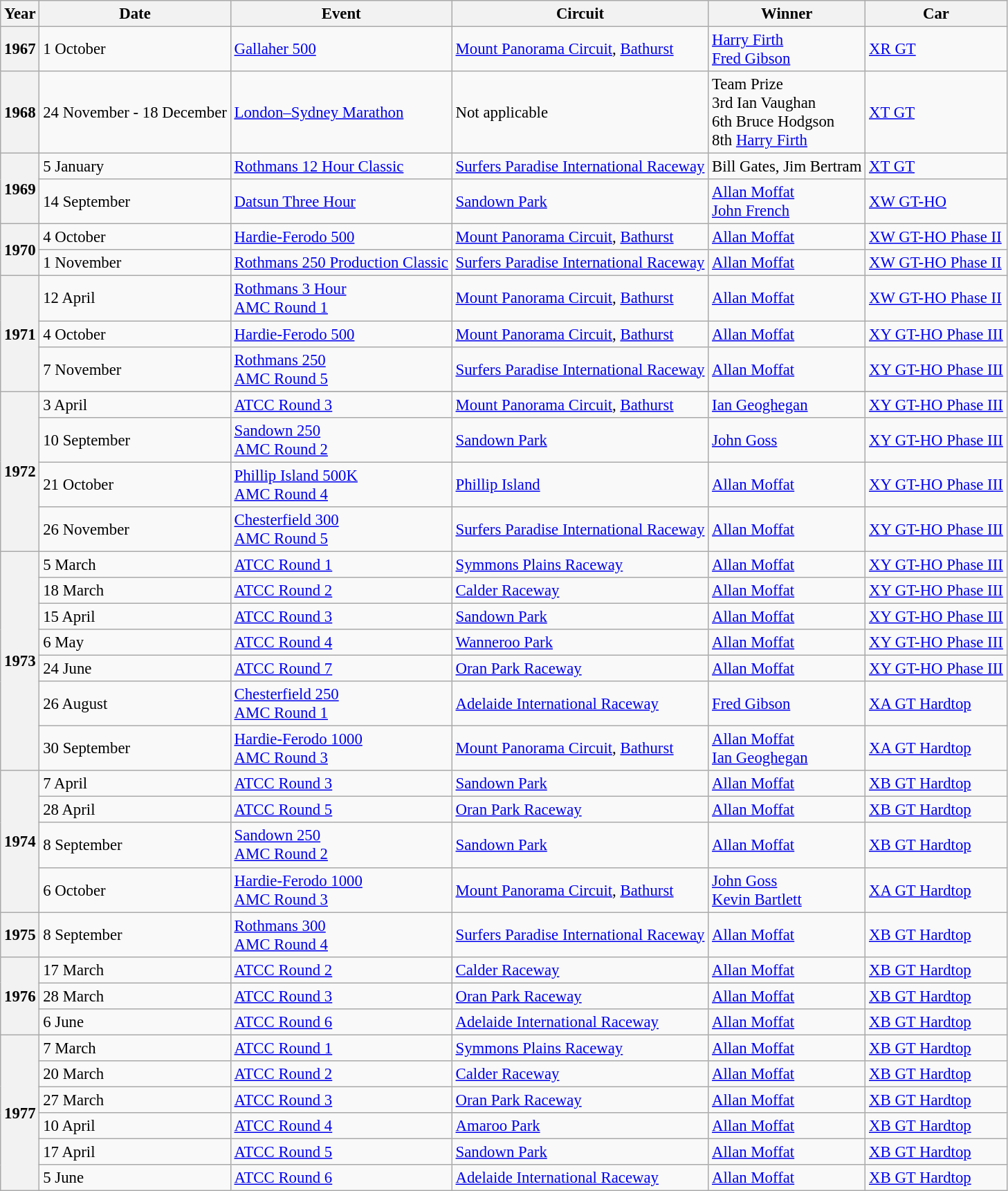<table class="wikitable" style="font-size: 95%;">
<tr>
<th>Year</th>
<th>Date</th>
<th>Event</th>
<th>Circuit</th>
<th>Winner</th>
<th>Car</th>
</tr>
<tr>
<th>1967</th>
<td>1 October</td>
<td><a href='#'>Gallaher 500</a></td>
<td><a href='#'>Mount Panorama Circuit</a>, <a href='#'>Bathurst</a></td>
<td> <a href='#'>Harry Firth</a><br> <a href='#'>Fred Gibson</a></td>
<td><a href='#'>XR GT</a></td>
</tr>
<tr>
<th>1968</th>
<td>24 November - 18 December</td>
<td><a href='#'>London–Sydney Marathon</a></td>
<td>Not applicable</td>
<td> Team Prize<br>3rd Ian Vaughan<br>6th Bruce Hodgson<br>8th <a href='#'>Harry Firth</a></td>
<td><a href='#'>XT GT</a></td>
</tr>
<tr>
<th rowspan=2>1969</th>
<td>5 January</td>
<td><a href='#'>Rothmans 12 Hour Classic</a></td>
<td><a href='#'>Surfers Paradise International Raceway</a></td>
<td>Bill Gates, Jim Bertram</td>
<td><a href='#'>XT GT</a></td>
</tr>
<tr>
<td>14 September</td>
<td><a href='#'>Datsun Three Hour</a></td>
<td><a href='#'>Sandown Park</a></td>
<td><a href='#'>Allan Moffat</a> <br> <a href='#'>John French</a></td>
<td><a href='#'>XW GT-HO</a></td>
</tr>
<tr>
<th rowspan=2>1970</th>
<td>4 October</td>
<td><a href='#'>Hardie-Ferodo 500</a></td>
<td><a href='#'>Mount Panorama Circuit</a>, <a href='#'>Bathurst</a></td>
<td> <a href='#'>Allan Moffat</a></td>
<td><a href='#'>XW GT-HO Phase II</a></td>
</tr>
<tr>
<td>1 November</td>
<td><a href='#'>Rothmans 250 Production Classic</a></td>
<td><a href='#'>Surfers Paradise International Raceway</a></td>
<td> <a href='#'>Allan Moffat</a></td>
<td><a href='#'>XW GT-HO Phase II</a></td>
</tr>
<tr>
<th rowspan=3>1971</th>
<td>12 April</td>
<td><a href='#'>Rothmans 3 Hour</a> <br> <a href='#'>AMC Round 1</a></td>
<td><a href='#'>Mount Panorama Circuit</a>, <a href='#'>Bathurst</a></td>
<td> <a href='#'>Allan Moffat</a></td>
<td><a href='#'>XW GT-HO Phase II</a></td>
</tr>
<tr>
<td>4 October</td>
<td><a href='#'>Hardie-Ferodo 500</a></td>
<td><a href='#'>Mount Panorama Circuit</a>, <a href='#'>Bathurst</a></td>
<td> <a href='#'>Allan Moffat</a></td>
<td><a href='#'>XY GT-HO Phase III</a></td>
</tr>
<tr>
<td>7 November</td>
<td><a href='#'>Rothmans 250</a> <br> <a href='#'>AMC Round 5</a></td>
<td><a href='#'>Surfers Paradise International Raceway</a></td>
<td> <a href='#'>Allan Moffat</a></td>
<td><a href='#'>XY GT-HO Phase III</a></td>
</tr>
<tr>
<th rowspan=5>1972</th>
</tr>
<tr>
<td>3 April</td>
<td><a href='#'>ATCC Round 3</a></td>
<td><a href='#'>Mount Panorama Circuit</a>, <a href='#'>Bathurst</a></td>
<td> <a href='#'>Ian Geoghegan</a></td>
<td><a href='#'>XY GT-HO Phase III</a></td>
</tr>
<tr>
<td>10 September</td>
<td><a href='#'>Sandown 250</a> <br> <a href='#'>AMC Round 2</a></td>
<td><a href='#'>Sandown Park</a></td>
<td> <a href='#'>John Goss</a></td>
<td><a href='#'>XY GT-HO Phase III</a></td>
</tr>
<tr>
<td>21 October</td>
<td><a href='#'>Phillip Island 500K</a> <br> <a href='#'>AMC Round 4</a></td>
<td><a href='#'>Phillip Island</a></td>
<td> <a href='#'>Allan Moffat</a></td>
<td><a href='#'>XY GT-HO Phase III</a></td>
</tr>
<tr>
<td>26 November</td>
<td><a href='#'>Chesterfield 300</a><br><a href='#'>AMC Round 5</a></td>
<td><a href='#'>Surfers Paradise International Raceway</a></td>
<td> <a href='#'>Allan Moffat</a></td>
<td><a href='#'>XY GT-HO Phase III</a></td>
</tr>
<tr>
<th rowspan=7>1973</th>
<td>5 March</td>
<td><a href='#'>ATCC Round 1</a></td>
<td><a href='#'>Symmons Plains Raceway</a></td>
<td> <a href='#'>Allan Moffat</a></td>
<td><a href='#'>XY GT-HO Phase III</a></td>
</tr>
<tr>
<td>18 March</td>
<td><a href='#'>ATCC Round 2</a></td>
<td><a href='#'>Calder Raceway</a></td>
<td> <a href='#'>Allan Moffat</a></td>
<td><a href='#'>XY GT-HO Phase III</a></td>
</tr>
<tr>
<td>15 April</td>
<td><a href='#'>ATCC Round 3</a></td>
<td><a href='#'>Sandown Park</a></td>
<td> <a href='#'>Allan Moffat</a></td>
<td><a href='#'>XY GT-HO Phase III</a></td>
</tr>
<tr>
<td>6 May</td>
<td><a href='#'>ATCC Round 4</a></td>
<td><a href='#'>Wanneroo Park</a></td>
<td> <a href='#'>Allan Moffat</a></td>
<td><a href='#'>XY GT-HO Phase III</a></td>
</tr>
<tr>
<td>24 June</td>
<td><a href='#'>ATCC Round 7</a></td>
<td><a href='#'>Oran Park Raceway</a></td>
<td> <a href='#'>Allan Moffat</a></td>
<td><a href='#'>XY GT-HO Phase III</a></td>
</tr>
<tr>
<td>26 August</td>
<td><a href='#'>Chesterfield 250</a> <br> <a href='#'>AMC Round 1</a></td>
<td><a href='#'>Adelaide International Raceway</a></td>
<td> <a href='#'>Fred Gibson</a></td>
<td><a href='#'>XA GT Hardtop</a></td>
</tr>
<tr>
<td>30 September</td>
<td><a href='#'>Hardie-Ferodo 1000</a> <br> <a href='#'>AMC Round 3</a></td>
<td><a href='#'>Mount Panorama Circuit</a>, <a href='#'>Bathurst</a></td>
<td> <a href='#'>Allan Moffat</a><br> <a href='#'>Ian Geoghegan</a></td>
<td><a href='#'>XA GT Hardtop</a></td>
</tr>
<tr>
<th rowspan=4>1974</th>
<td>7 April</td>
<td><a href='#'>ATCC Round 3</a></td>
<td><a href='#'>Sandown Park</a></td>
<td> <a href='#'>Allan Moffat</a></td>
<td><a href='#'>XB GT Hardtop</a></td>
</tr>
<tr>
<td>28 April</td>
<td><a href='#'>ATCC Round 5</a></td>
<td><a href='#'>Oran Park Raceway</a></td>
<td> <a href='#'>Allan Moffat</a></td>
<td><a href='#'>XB GT Hardtop</a></td>
</tr>
<tr>
<td>8 September</td>
<td><a href='#'>Sandown 250</a> <br> <a href='#'>AMC Round 2</a></td>
<td><a href='#'>Sandown Park</a></td>
<td> <a href='#'>Allan Moffat</a></td>
<td><a href='#'>XB GT Hardtop</a></td>
</tr>
<tr>
<td>6 October</td>
<td><a href='#'>Hardie-Ferodo 1000</a> <br> <a href='#'>AMC Round 3</a></td>
<td><a href='#'>Mount Panorama Circuit</a>, <a href='#'>Bathurst</a></td>
<td> <a href='#'>John Goss</a><br> <a href='#'>Kevin Bartlett</a></td>
<td><a href='#'>XA GT Hardtop</a></td>
</tr>
<tr>
<th>1975</th>
<td>8 September</td>
<td><a href='#'>Rothmans 300</a> <br> <a href='#'>AMC Round 4</a></td>
<td><a href='#'>Surfers Paradise International Raceway</a></td>
<td> <a href='#'>Allan Moffat</a></td>
<td><a href='#'>XB GT Hardtop</a></td>
</tr>
<tr>
<th rowspan=3>1976</th>
<td>17 March</td>
<td><a href='#'>ATCC Round 2</a></td>
<td><a href='#'>Calder Raceway</a></td>
<td> <a href='#'>Allan Moffat</a></td>
<td><a href='#'>XB GT Hardtop</a></td>
</tr>
<tr>
<td>28 March</td>
<td><a href='#'>ATCC Round 3</a></td>
<td><a href='#'>Oran Park Raceway</a></td>
<td> <a href='#'>Allan Moffat</a></td>
<td><a href='#'>XB GT Hardtop</a></td>
</tr>
<tr>
<td>6 June</td>
<td><a href='#'>ATCC Round 6</a></td>
<td><a href='#'>Adelaide International Raceway</a></td>
<td> <a href='#'>Allan Moffat</a></td>
<td><a href='#'>XB GT Hardtop</a></td>
</tr>
<tr>
<th rowspan=6>1977</th>
<td>7 March</td>
<td><a href='#'>ATCC Round 1</a></td>
<td><a href='#'>Symmons Plains Raceway</a></td>
<td> <a href='#'>Allan Moffat</a></td>
<td><a href='#'>XB GT Hardtop</a></td>
</tr>
<tr>
<td>20 March</td>
<td><a href='#'>ATCC Round 2</a></td>
<td><a href='#'>Calder Raceway</a></td>
<td> <a href='#'>Allan Moffat</a></td>
<td><a href='#'>XB GT Hardtop</a></td>
</tr>
<tr>
<td>27 March</td>
<td><a href='#'>ATCC Round 3</a></td>
<td><a href='#'>Oran Park Raceway</a></td>
<td> <a href='#'>Allan Moffat</a></td>
<td><a href='#'>XB GT Hardtop</a></td>
</tr>
<tr>
<td>10 April</td>
<td><a href='#'>ATCC Round 4</a></td>
<td><a href='#'>Amaroo Park</a></td>
<td> <a href='#'>Allan Moffat</a></td>
<td><a href='#'>XB GT Hardtop</a></td>
</tr>
<tr>
<td>17 April</td>
<td><a href='#'>ATCC Round 5</a></td>
<td><a href='#'>Sandown Park</a></td>
<td> <a href='#'>Allan Moffat</a></td>
<td><a href='#'>XB GT Hardtop</a></td>
</tr>
<tr>
<td>5 June</td>
<td><a href='#'>ATCC Round 6</a></td>
<td><a href='#'>Adelaide International Raceway</a></td>
<td> <a href='#'>Allan Moffat</a></td>
<td><a href='#'>XB GT Hardtop</a></td>
</tr>
</table>
